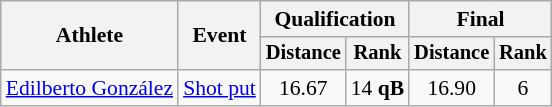<table class="wikitable" style="font-size:90%">
<tr>
<th rowspan=2>Athlete</th>
<th rowspan=2>Event</th>
<th colspan=2>Qualification</th>
<th colspan=2>Final</th>
</tr>
<tr style="font-size:95%">
<th>Distance</th>
<th>Rank</th>
<th>Distance</th>
<th>Rank</th>
</tr>
<tr align=center>
<td align=left><a href='#'>Edilberto González</a></td>
<td align=left><a href='#'>Shot put</a></td>
<td>16.67</td>
<td>14 <strong>qB</strong></td>
<td>16.90</td>
<td>6</td>
</tr>
</table>
